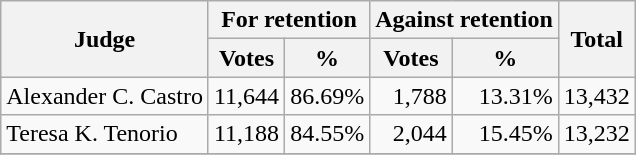<table class  = wikitable style=text-align:right>
<tr>
<th rowspan = 2>Judge</th>
<th colspan = 2>For retention</th>
<th colspan = 2>Against retention</th>
<th rowspan = 2>Total</th>
</tr>
<tr>
<th>Votes</th>
<th>%</th>
<th>Votes</th>
<th>%</th>
</tr>
<tr>
<td align=left>Alexander C. Castro</td>
<td>11,644</td>
<td>86.69%</td>
<td>1,788</td>
<td>13.31%</td>
<td>13,432</td>
</tr>
<tr>
<td align=left>Teresa K. Tenorio</td>
<td>11,188</td>
<td>84.55%</td>
<td>2,044</td>
<td>15.45%</td>
<td>13,232</td>
</tr>
<tr>
</tr>
</table>
